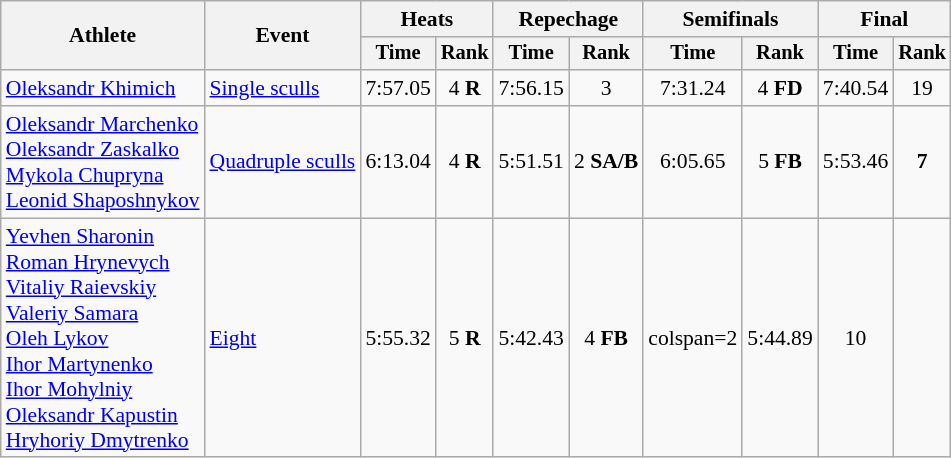<table class="wikitable" style="font-size:90%">
<tr>
<th rowspan="2">Athlete</th>
<th rowspan="2">Event</th>
<th colspan="2">Heats</th>
<th colspan="2">Repechage</th>
<th colspan="2">Semifinals</th>
<th colspan="2">Final</th>
</tr>
<tr style="font-size:95%">
<th>Time</th>
<th>Rank</th>
<th>Time</th>
<th>Rank</th>
<th>Time</th>
<th>Rank</th>
<th>Time</th>
<th>Rank</th>
</tr>
<tr align=center>
<td align=left><a href='#'>Oleksandr Khimich</a></td>
<td align=left><a href='#'>Single sculls</a></td>
<td>7:57.05</td>
<td>4 <strong>R</strong></td>
<td>7:56.15</td>
<td>3</td>
<td>7:31.24</td>
<td>4 <strong>FD</strong></td>
<td>7:40.54</td>
<td>19</td>
</tr>
<tr align=center>
<td align=left><a href='#'>Oleksandr Marchenko</a><br><a href='#'>Oleksandr Zaskalko</a><br><a href='#'>Mykola Chupryna</a><br><a href='#'>Leonid Shaposhnykov</a></td>
<td align=left><a href='#'>Quadruple sculls</a></td>
<td>6:13.04</td>
<td>4 <strong>R</strong></td>
<td>5:51.51</td>
<td>2 <strong>SA/B</strong></td>
<td>6:05.65</td>
<td>5 <strong>FB</strong></td>
<td>5:53.46</td>
<td><strong>7</strong></td>
</tr>
<tr align=center>
<td align=left><a href='#'>Yevhen Sharonin</a><br><a href='#'>Roman Hrynevych</a><br><a href='#'>Vitaliy Raievskiy</a><br><a href='#'>Valeriy Samara</a><br><a href='#'>Oleh Lykov</a><br><a href='#'>Ihor Martynenko</a><br><a href='#'>Ihor Mohylniy</a><br><a href='#'>Oleksandr Kapustin</a><br><a href='#'>Hryhoriy Dmytrenko</a></td>
<td align=left><a href='#'>Eight</a></td>
<td>5:55.32</td>
<td>5 <strong>R</strong></td>
<td>5:42.43</td>
<td>4 <strong>FB</strong></td>
<td>colspan=2 </td>
<td>5:44.89</td>
<td>10</td>
</tr>
</table>
